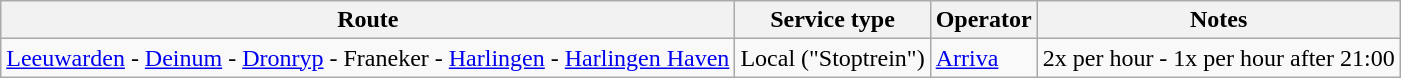<table class="wikitable">
<tr>
<th>Route</th>
<th>Service type</th>
<th>Operator</th>
<th>Notes</th>
</tr>
<tr>
<td><a href='#'>Leeuwarden</a> - <a href='#'>Deinum</a> - <a href='#'>Dronryp</a> - Franeker - <a href='#'>Harlingen</a> - <a href='#'>Harlingen Haven</a></td>
<td>Local ("Stoptrein")</td>
<td><a href='#'>Arriva</a></td>
<td>2x per hour - 1x per hour after 21:00</td>
</tr>
</table>
